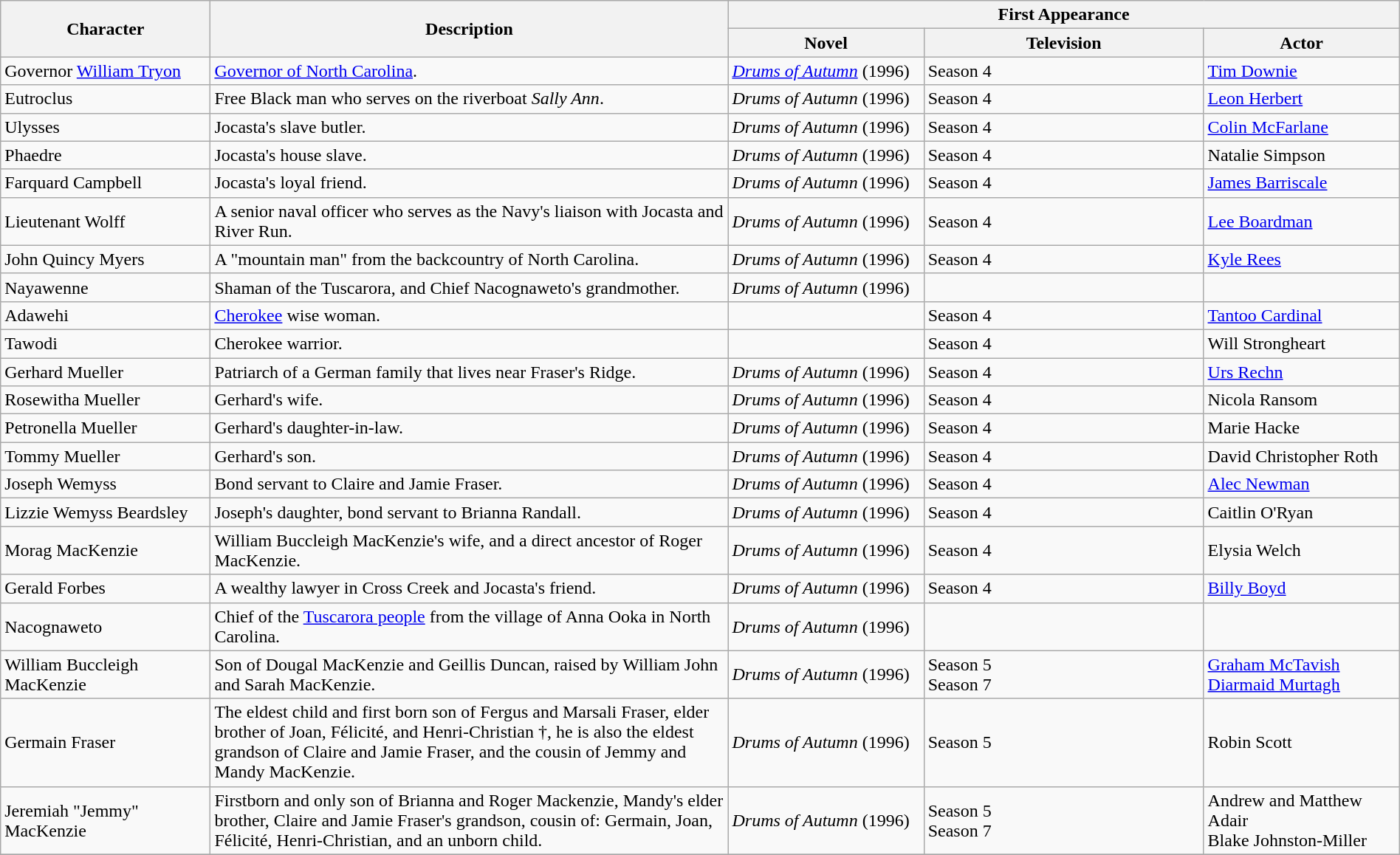<table class="wikitable plainrowheaders" width="100%">
<tr>
<th rowspan="2" style="width:15%;">Character</th>
<th rowspan="2" class="unsortable">Description</th>
<th colspan="3">First Appearance</th>
</tr>
<tr>
<th style="width:14%;">Novel</th>
<th style="width:20%;">Television</th>
<th style="width:14%;">Actor</th>
</tr>
<tr>
<td>Governor <a href='#'>William Tryon</a></td>
<td><a href='#'>Governor of North Carolina</a>.</td>
<td><em><a href='#'>Drums of Autumn</a></em> (1996)</td>
<td>Season 4 </td>
<td><a href='#'>Tim Downie</a></td>
</tr>
<tr>
<td>Eutroclus</td>
<td>Free Black man who serves on the riverboat <em>Sally Ann</em>.</td>
<td><em>Drums of Autumn</em> (1996)</td>
<td>Season 4 </td>
<td><a href='#'>Leon Herbert</a></td>
</tr>
<tr>
<td>Ulysses</td>
<td>Jocasta's slave butler.</td>
<td><em>Drums of Autumn</em> (1996)</td>
<td>Season 4 </td>
<td><a href='#'>Colin McFarlane</a></td>
</tr>
<tr>
<td>Phaedre</td>
<td>Jocasta's house slave.</td>
<td><em>Drums of Autumn</em> (1996)</td>
<td>Season 4 </td>
<td>Natalie Simpson</td>
</tr>
<tr>
<td>Farquard Campbell</td>
<td>Jocasta's loyal friend.</td>
<td><em>Drums of Autumn</em> (1996)</td>
<td>Season 4 </td>
<td><a href='#'>James Barriscale</a></td>
</tr>
<tr>
<td>Lieutenant Wolff</td>
<td>A senior naval officer who serves as the Navy's liaison with Jocasta and River Run.</td>
<td><em>Drums of Autumn</em> (1996)</td>
<td>Season 4 </td>
<td><a href='#'>Lee Boardman</a></td>
</tr>
<tr>
<td>John Quincy Myers</td>
<td>A "mountain man" from the backcountry of North Carolina.</td>
<td><em>Drums of Autumn</em> (1996)</td>
<td>Season 4 </td>
<td><a href='#'>Kyle Rees</a></td>
</tr>
<tr>
<td>Nayawenne</td>
<td>Shaman of the Tuscarora, and Chief Nacognaweto's grandmother.</td>
<td><em>Drums of Autumn</em> (1996)</td>
<td></td>
<td></td>
</tr>
<tr>
<td>Adawehi</td>
<td><a href='#'>Cherokee</a> wise woman.</td>
<td></td>
<td>Season 4 </td>
<td><a href='#'>Tantoo Cardinal</a></td>
</tr>
<tr>
<td>Tawodi</td>
<td>Cherokee warrior.</td>
<td></td>
<td>Season 4 </td>
<td>Will Strongheart</td>
</tr>
<tr>
<td>Gerhard Mueller</td>
<td>Patriarch of a German family that lives near Fraser's Ridge.</td>
<td><em>Drums of Autumn</em> (1996)</td>
<td>Season 4 </td>
<td><a href='#'>Urs Rechn</a></td>
</tr>
<tr>
<td>Rosewitha Mueller</td>
<td>Gerhard's wife.</td>
<td><em>Drums of Autumn</em> (1996)</td>
<td>Season 4 </td>
<td>Nicola Ransom</td>
</tr>
<tr>
<td>Petronella Mueller</td>
<td>Gerhard's daughter-in-law.</td>
<td><em>Drums of Autumn</em> (1996)</td>
<td>Season 4 </td>
<td>Marie Hacke</td>
</tr>
<tr>
<td>Tommy Mueller</td>
<td>Gerhard's son.</td>
<td><em>Drums of Autumn</em> (1996)</td>
<td>Season 4 </td>
<td>David Christopher Roth</td>
</tr>
<tr>
<td>Joseph Wemyss</td>
<td>Bond servant to Claire and Jamie Fraser.</td>
<td><em>Drums of Autumn</em> (1996)</td>
<td>Season 4 </td>
<td><a href='#'>Alec Newman</a></td>
</tr>
<tr>
<td>Lizzie Wemyss Beardsley</td>
<td>Joseph's daughter, bond servant to Brianna Randall.</td>
<td><em>Drums of Autumn</em> (1996)</td>
<td>Season 4 </td>
<td>Caitlin O'Ryan</td>
</tr>
<tr>
<td>Morag MacKenzie</td>
<td>William Buccleigh MacKenzie's wife, and a direct ancestor of Roger MacKenzie.</td>
<td><em>Drums of Autumn</em> (1996)</td>
<td>Season 4 </td>
<td>Elysia Welch</td>
</tr>
<tr>
<td>Gerald Forbes</td>
<td>A wealthy lawyer in Cross Creek and Jocasta's friend.</td>
<td><em>Drums of Autumn</em> (1996)</td>
<td>Season 4 </td>
<td><a href='#'>Billy Boyd</a></td>
</tr>
<tr>
<td>Nacognaweto</td>
<td>Chief of the <a href='#'>Tuscarora people</a> from the village of Anna Ooka in North Carolina.</td>
<td><em>Drums of Autumn</em> (1996)</td>
<td></td>
<td></td>
</tr>
<tr>
<td>William Buccleigh MacKenzie</td>
<td>Son of Dougal MacKenzie and Geillis Duncan, raised by William John and Sarah MacKenzie.</td>
<td><em>Drums of Autumn</em> (1996)</td>
<td>Season 5 <br>Season 7 </td>
<td><a href='#'>Graham McTavish</a><br><a href='#'>Diarmaid Murtagh</a></td>
</tr>
<tr>
<td>Germain Fraser</td>
<td>The eldest child and first born son of Fergus and Marsali Fraser, elder brother of Joan, Félicité, and Henri-Christian †, he is also the eldest grandson of Claire and Jamie Fraser, and the cousin of Jemmy and Mandy MacKenzie.</td>
<td><em>Drums of Autumn</em> (1996)</td>
<td>Season 5 </td>
<td>Robin Scott</td>
</tr>
<tr>
<td>Jeremiah "Jemmy" MacKenzie</td>
<td>Firstborn and only son of Brianna and Roger Mackenzie, Mandy's elder brother, Claire and Jamie Fraser's grandson, cousin of: Germain, Joan, Félicité, Henri-Christian, and an unborn child.</td>
<td><em>Drums of Autumn</em> (1996)</td>
<td>Season 5 <br>Season 7 </td>
<td>Andrew and Matthew Adair<br>Blake Johnston-Miller</td>
</tr>
<tr>
</tr>
</table>
